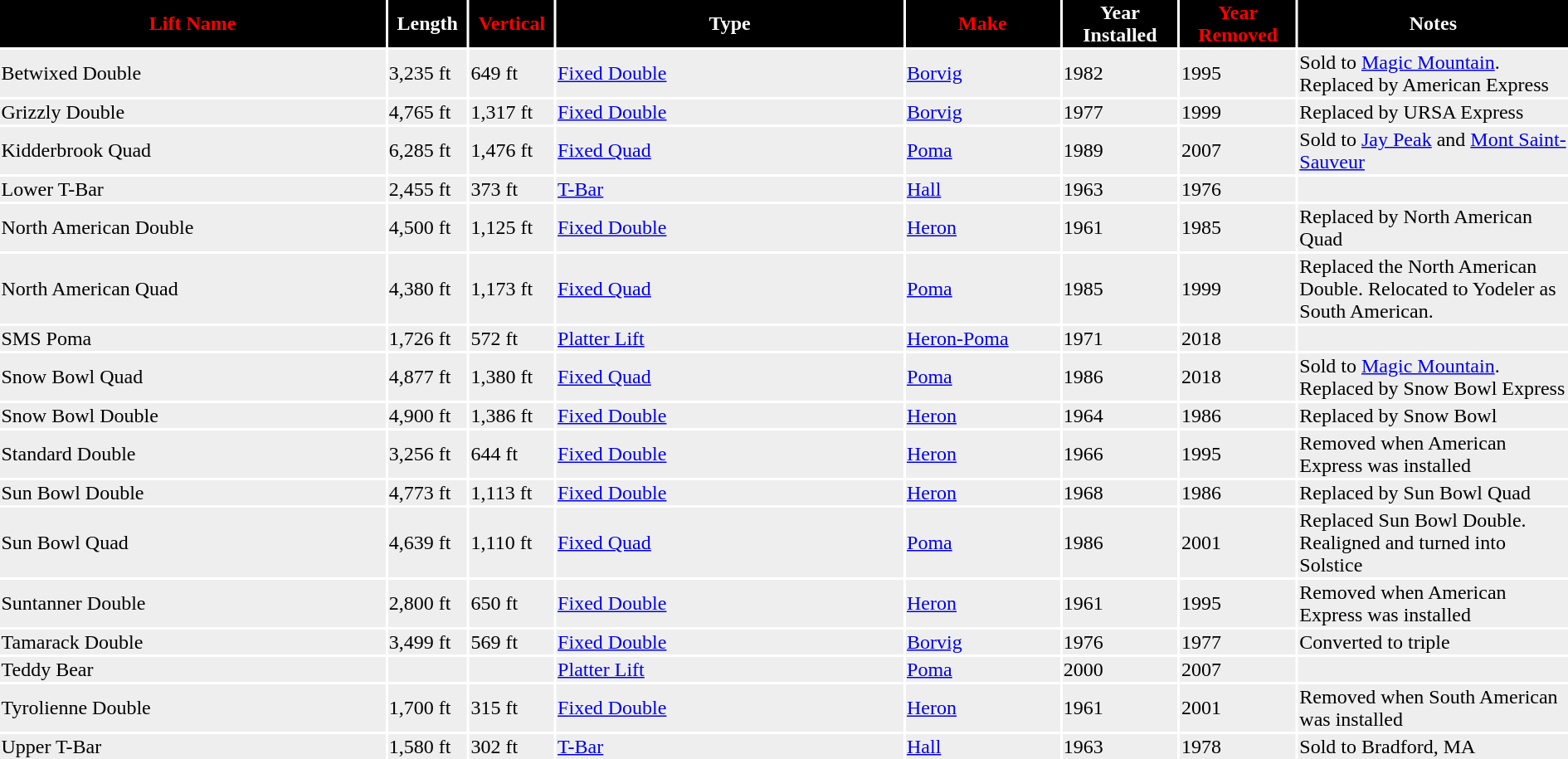<table ->
<tr>
<th style="width:20%; background:black; color:red;">Lift Name</th>
<th style="width:04%; background:black; color:white;">Length</th>
<th style="width:04%; background:black; color:red;">Vertical</th>
<th style="width:18%; background:black; color:white;">Type</th>
<th style="width:08%; background:black; color:red;">Make</th>
<th style="width:06%; background:black; color:white;">Year Installed</th>
<th style="width:06%; background:black; color:red;">Year Removed</th>
<th style="width:14%; background:black; color:white;">Notes</th>
</tr>
<tr style="background:#eee; color:black;">
<td>Betwixed Double</td>
<td>3,235 ft</td>
<td>649 ft</td>
<td><a href='#'>Fixed Double</a></td>
<td><a href='#'>Borvig</a></td>
<td>1982</td>
<td>1995</td>
<td>Sold to <a href='#'>Magic Mountain</a>. Replaced by American Express</td>
</tr>
<tr style="background:#eee; color:black;">
<td>Grizzly Double</td>
<td>4,765 ft</td>
<td>1,317 ft</td>
<td><a href='#'>Fixed Double</a></td>
<td><a href='#'>Borvig</a></td>
<td>1977</td>
<td>1999</td>
<td>Replaced by URSA Express</td>
</tr>
<tr style="background:#eee; color:black;">
<td>Kidderbrook Quad</td>
<td>6,285 ft</td>
<td>1,476 ft</td>
<td><a href='#'>Fixed Quad</a></td>
<td><a href='#'>Poma</a></td>
<td>1989</td>
<td>2007</td>
<td>Sold to <a href='#'>Jay Peak</a> and <a href='#'>Mont Saint-Sauveur</a></td>
</tr>
<tr style="background:#eee; color:black;">
<td>Lower T-Bar</td>
<td>2,455 ft</td>
<td>373 ft</td>
<td><a href='#'>T-Bar</a></td>
<td><a href='#'>Hall</a></td>
<td>1963</td>
<td>1976</td>
<td></td>
</tr>
<tr style="background:#eee; color:black;">
<td>North American Double</td>
<td>4,500 ft</td>
<td>1,125 ft</td>
<td><a href='#'>Fixed Double</a></td>
<td><a href='#'>Heron</a></td>
<td>1961</td>
<td>1985</td>
<td>Replaced by North American Quad</td>
</tr>
<tr style="background:#eee; color:black;">
<td>North American Quad</td>
<td>4,380 ft</td>
<td>1,173 ft</td>
<td><a href='#'>Fixed Quad</a></td>
<td><a href='#'>Poma</a></td>
<td>1985</td>
<td>1999</td>
<td>Replaced the North American Double. Relocated to Yodeler as South American.</td>
</tr>
<tr style="background:#eee; color:black;">
<td>SMS Poma</td>
<td>1,726 ft</td>
<td>572 ft</td>
<td><a href='#'>Platter Lift</a></td>
<td><a href='#'>Heron-Poma</a></td>
<td>1971</td>
<td>2018</td>
<td></td>
</tr>
<tr style="background:#eee; color:black;">
<td>Snow Bowl Quad</td>
<td>4,877 ft</td>
<td>1,380 ft</td>
<td><a href='#'>Fixed Quad</a></td>
<td><a href='#'>Poma</a></td>
<td>1986</td>
<td>2018</td>
<td>Sold to <a href='#'>Magic Mountain</a>. Replaced by Snow Bowl Express</td>
</tr>
<tr style="background:#eee; color:black;">
<td>Snow Bowl Double</td>
<td>4,900 ft</td>
<td>1,386 ft</td>
<td><a href='#'>Fixed Double</a></td>
<td><a href='#'>Heron</a></td>
<td>1964</td>
<td>1986</td>
<td>Replaced by Snow Bowl</td>
</tr>
<tr style="background:#eee; color:black;">
<td>Standard Double</td>
<td>3,256 ft</td>
<td>644 ft</td>
<td><a href='#'>Fixed Double</a></td>
<td><a href='#'>Heron</a></td>
<td>1966</td>
<td>1995</td>
<td>Removed when American Express was installed</td>
</tr>
<tr style="background:#eee; color:black;">
<td>Sun Bowl Double</td>
<td>4,773 ft</td>
<td>1,113 ft</td>
<td><a href='#'>Fixed Double</a></td>
<td><a href='#'>Heron</a></td>
<td>1968</td>
<td>1986</td>
<td>Replaced by Sun Bowl Quad</td>
</tr>
<tr style="background:#eee; color:black;">
<td>Sun Bowl Quad</td>
<td>4,639 ft</td>
<td>1,110 ft</td>
<td><a href='#'>Fixed Quad</a></td>
<td><a href='#'>Poma</a></td>
<td>1986</td>
<td>2001</td>
<td>Replaced Sun Bowl Double. Realigned and turned into Solstice</td>
</tr>
<tr style="background:#eee; color:black;">
<td>Suntanner Double</td>
<td>2,800 ft</td>
<td>650 ft</td>
<td><a href='#'>Fixed Double</a></td>
<td><a href='#'>Heron</a></td>
<td>1961</td>
<td>1995</td>
<td>Removed when American Express was installed</td>
</tr>
<tr style="background:#eee; color:black;">
<td>Tamarack Double</td>
<td>3,499 ft</td>
<td>569 ft</td>
<td><a href='#'>Fixed Double</a></td>
<td><a href='#'>Borvig</a></td>
<td>1976</td>
<td>1977</td>
<td>Converted to triple</td>
</tr>
<tr style="background:#eee; color:black;">
<td>Teddy Bear</td>
<td></td>
<td></td>
<td><a href='#'>Platter Lift</a></td>
<td><a href='#'>Poma</a></td>
<td>2000</td>
<td>2007</td>
<td></td>
</tr>
<tr style="background:#eee; color:black;">
<td>Tyrolienne Double</td>
<td>1,700 ft</td>
<td>315 ft</td>
<td><a href='#'>Fixed Double</a></td>
<td><a href='#'>Heron</a></td>
<td>1961</td>
<td>2001</td>
<td>Removed when South American was installed</td>
</tr>
<tr style="background:#eee; color:black;">
<td>Upper T-Bar</td>
<td>1,580 ft</td>
<td>302 ft</td>
<td><a href='#'>T-Bar</a></td>
<td><a href='#'>Hall</a></td>
<td>1963</td>
<td>1978</td>
<td>Sold to Bradford, MA</td>
</tr>
<tr style="background:#eee; color:black;">
</tr>
</table>
